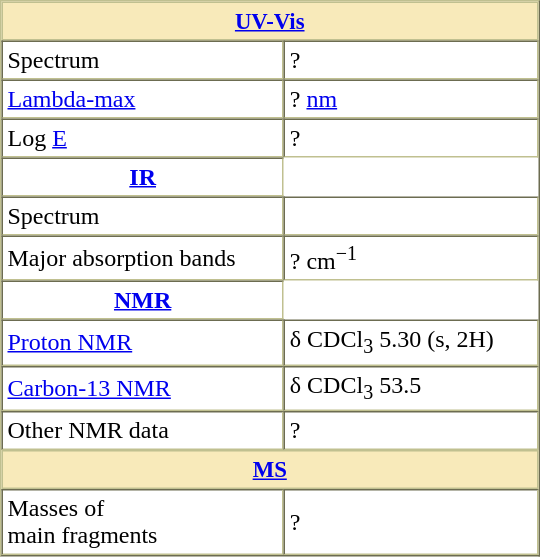<table border="1" cellspacing="0" cellpadding="3" style="margin: 0 0 0 0.5em; background: #FFFFFF; border-color: #C0C090;">
<tr>
<th width="85%" align="center" cellspacing="3" style="font-size:95%; border: 1px solid #C0C090; background-color: #F8EABA; margin-bottom: 3px;" colspan="2"><a href='#'>UV-Vis</a></th>
</tr>
<tr>
<td>Spectrum</td>
<td>?</td>
</tr>
<tr>
<td><a href='#'>Lambda-max</a></td>
<td>? <a href='#'>nm</a></td>
</tr>
<tr>
<td>Log <a href='#'>Ε</a></td>
<td>?</td>
</tr>
<tr>
<th><a href='#'>IR</a></th>
</tr>
<tr>
<td>Spectrum</td>
<td></td>
</tr>
<tr>
<td>Major absorption bands</td>
<td>? cm<sup>−1</sup></td>
</tr>
<tr>
<th><a href='#'>NMR</a></th>
</tr>
<tr>
<td><a href='#'>Proton NMR</a> </td>
<td>δ CDCl<sub>3</sub> 5.30 (s, 2H)</td>
</tr>
<tr>
<td><a href='#'>Carbon-13 NMR</a> </td>
<td>δ CDCl<sub>3</sub> 53.5</td>
</tr>
<tr>
<td>Other NMR data </td>
<td>?</td>
</tr>
<tr>
<th width="85%" align="center" cellspacing="3" style="font-size:95%; border: 1px solid #C0C090; background-color: #F8EABA; margin-bottom: 3px;" colspan="2"><a href='#'>MS</a></th>
</tr>
<tr>
<td>Masses of <br>main fragments</td>
<td>? </td>
</tr>
</table>
